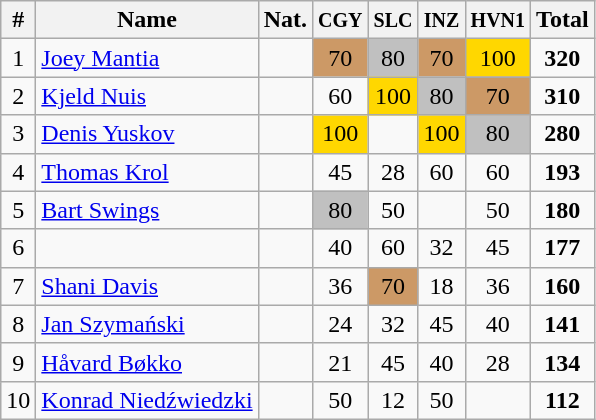<table class="wikitable" style="text-align:center;">
<tr>
<th>#</th>
<th>Name</th>
<th>Nat.</th>
<th><small>CGY</small></th>
<th><small>SLC</small></th>
<th><small>INZ</small></th>
<th><small>HVN1</small></th>
<th>Total</th>
</tr>
<tr>
<td>1</td>
<td align=left><a href='#'>Joey Mantia</a></td>
<td></td>
<td bgcolor=cc9966>70</td>
<td bgcolor=silver>80</td>
<td bgcolor=cc9966>70</td>
<td bgcolor=gold>100</td>
<td><strong>320</strong></td>
</tr>
<tr>
<td>2</td>
<td align=left><a href='#'>Kjeld Nuis</a></td>
<td></td>
<td>60</td>
<td bgcolor=gold>100</td>
<td bgcolor=silver>80</td>
<td bgcolor=cc9966>70</td>
<td><strong>310</strong></td>
</tr>
<tr>
<td>3</td>
<td align=left><a href='#'>Denis Yuskov</a></td>
<td></td>
<td bgcolor=gold>100</td>
<td></td>
<td bgcolor=gold>100</td>
<td bgcolor=silver>80</td>
<td><strong>280</strong></td>
</tr>
<tr>
<td>4</td>
<td align=left><a href='#'>Thomas Krol</a></td>
<td></td>
<td>45</td>
<td>28</td>
<td>60</td>
<td>60</td>
<td><strong>193</strong></td>
</tr>
<tr>
<td>5</td>
<td align=left><a href='#'>Bart Swings</a></td>
<td></td>
<td bgcolor=silver>80</td>
<td>50</td>
<td></td>
<td>50</td>
<td><strong>180</strong></td>
</tr>
<tr>
<td>6</td>
<td align=left></td>
<td></td>
<td>40</td>
<td>60</td>
<td>32</td>
<td>45</td>
<td><strong>177</strong></td>
</tr>
<tr>
<td>7</td>
<td align=left><a href='#'>Shani Davis</a></td>
<td></td>
<td>36</td>
<td bgcolor=cc9966>70</td>
<td>18</td>
<td>36</td>
<td><strong>160</strong></td>
</tr>
<tr>
<td>8</td>
<td align=left><a href='#'>Jan Szymański</a></td>
<td></td>
<td>24</td>
<td>32</td>
<td>45</td>
<td>40</td>
<td><strong>141</strong></td>
</tr>
<tr>
<td>9</td>
<td align=left><a href='#'>Håvard Bøkko</a></td>
<td></td>
<td>21</td>
<td>45</td>
<td>40</td>
<td>28</td>
<td><strong>134</strong></td>
</tr>
<tr>
<td>10</td>
<td align=left><a href='#'>Konrad Niedźwiedzki</a></td>
<td></td>
<td>50</td>
<td>12</td>
<td>50</td>
<td></td>
<td><strong>112</strong></td>
</tr>
</table>
